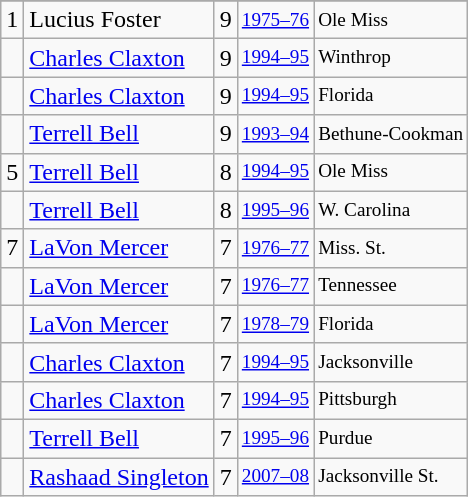<table class="wikitable">
<tr>
</tr>
<tr>
<td>1</td>
<td>Lucius Foster</td>
<td>9</td>
<td style="font-size:80%;"><a href='#'>1975–76</a></td>
<td style="font-size:80%;">Ole Miss</td>
</tr>
<tr>
<td></td>
<td><a href='#'>Charles Claxton</a></td>
<td>9</td>
<td style="font-size:80%;"><a href='#'>1994–95</a></td>
<td style="font-size:80%;">Winthrop</td>
</tr>
<tr>
<td></td>
<td><a href='#'>Charles Claxton</a></td>
<td>9</td>
<td style="font-size:80%;"><a href='#'>1994–95</a></td>
<td style="font-size:80%;">Florida</td>
</tr>
<tr>
<td></td>
<td><a href='#'>Terrell Bell</a></td>
<td>9</td>
<td style="font-size:80%;"><a href='#'>1993–94</a></td>
<td style="font-size:80%;">Bethune-Cookman</td>
</tr>
<tr>
<td>5</td>
<td><a href='#'>Terrell Bell</a></td>
<td>8</td>
<td style="font-size:80%;"><a href='#'>1994–95</a></td>
<td style="font-size:80%;">Ole Miss</td>
</tr>
<tr>
<td></td>
<td><a href='#'>Terrell Bell</a></td>
<td>8</td>
<td style="font-size:80%;"><a href='#'>1995–96</a></td>
<td style="font-size:80%;">W. Carolina</td>
</tr>
<tr>
<td>7</td>
<td><a href='#'>LaVon Mercer</a></td>
<td>7</td>
<td style="font-size:80%;"><a href='#'>1976–77</a></td>
<td style="font-size:80%;">Miss. St.</td>
</tr>
<tr>
<td></td>
<td><a href='#'>LaVon Mercer</a></td>
<td>7</td>
<td style="font-size:80%;"><a href='#'>1976–77</a></td>
<td style="font-size:80%;">Tennessee</td>
</tr>
<tr>
<td></td>
<td><a href='#'>LaVon Mercer</a></td>
<td>7</td>
<td style="font-size:80%;"><a href='#'>1978–79</a></td>
<td style="font-size:80%;">Florida</td>
</tr>
<tr>
<td></td>
<td><a href='#'>Charles Claxton</a></td>
<td>7</td>
<td style="font-size:80%;"><a href='#'>1994–95</a></td>
<td style="font-size:80%;">Jacksonville</td>
</tr>
<tr>
<td></td>
<td><a href='#'>Charles Claxton</a></td>
<td>7</td>
<td style="font-size:80%;"><a href='#'>1994–95</a></td>
<td style="font-size:80%;">Pittsburgh</td>
</tr>
<tr>
<td></td>
<td><a href='#'>Terrell Bell</a></td>
<td>7</td>
<td style="font-size:80%;"><a href='#'>1995–96</a></td>
<td style="font-size:80%;">Purdue</td>
</tr>
<tr>
<td></td>
<td><a href='#'>Rashaad Singleton</a></td>
<td>7</td>
<td style="font-size:80%;"><a href='#'>2007–08</a></td>
<td style="font-size:80%;">Jacksonville St.</td>
</tr>
</table>
